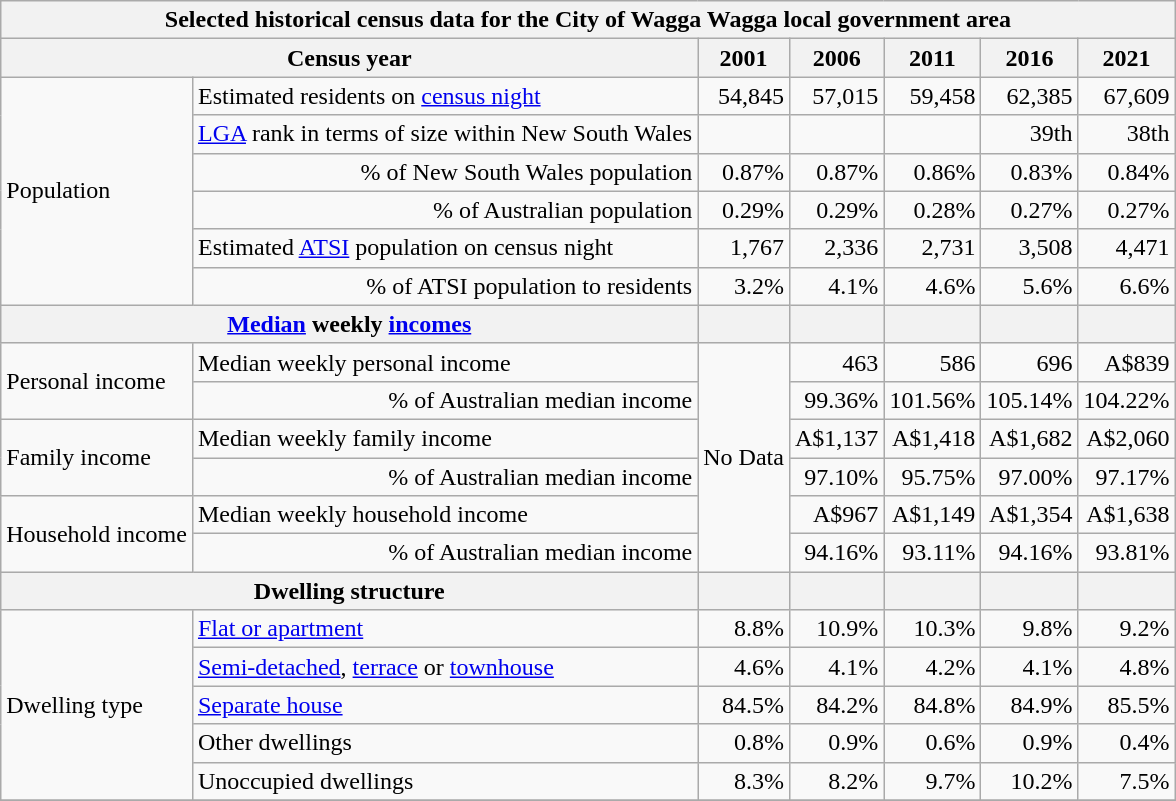<table class="wikitable">
<tr>
<th colspan="8">Selected historical census data for the City of Wagga Wagga local government area</th>
</tr>
<tr>
<th colspan=3>Census year</th>
<th>2001</th>
<th>2006</th>
<th>2011</th>
<th>2016</th>
<th>2021</th>
</tr>
<tr>
<td rowspan=6 colspan="2">Population</td>
<td>Estimated residents on <a href='#'>census night</a></td>
<td align="right">54,845</td>
<td align="right"> 57,015</td>
<td align="right"> 59,458</td>
<td align="right"> 62,385</td>
<td align="right"> 67,609</td>
</tr>
<tr>
<td align="right"><a href='#'>LGA</a> rank in terms of size within New South Wales</td>
<td align="center"></td>
<td></td>
<td></td>
<td align="right">39th</td>
<td align="right"> 38th</td>
</tr>
<tr>
<td align="right">% of New South Wales population</td>
<td align="right">0.87%</td>
<td align="right"> 0.87%</td>
<td align="right"> 0.86%</td>
<td align="right"> 0.83%</td>
<td align="right"> 0.84%</td>
</tr>
<tr>
<td align="right">% of Australian population</td>
<td align="right">0.29%</td>
<td align="right"> 0.29%</td>
<td align="right"> 0.28%</td>
<td align="right"> 0.27%</td>
<td align="right"> 0.27%</td>
</tr>
<tr>
<td>Estimated <a href='#'>ATSI</a> population on census night</td>
<td align="right">1,767</td>
<td align="right"> 2,336</td>
<td align="right"> 2,731</td>
<td align="right"> 3,508</td>
<td align="right"> 4,471</td>
</tr>
<tr>
<td align="right">% of ATSI population to residents</td>
<td align="right">3.2%</td>
<td align="right"> 4.1%</td>
<td align="right"> 4.6%</td>
<td align="right"> 5.6%</td>
<td align="right"> 6.6%</td>
</tr>
<tr>
<th colspan=3><a href='#'>Median</a> weekly <a href='#'>incomes</a></th>
<th></th>
<th></th>
<th></th>
<th></th>
<th></th>
</tr>
<tr>
<td rowspan=2 colspan=2>Personal income</td>
<td>Median weekly personal income</td>
<td rowspan="6" align="right">No Data</td>
<td align="right">463</td>
<td align="right">586</td>
<td align="right">696</td>
<td align="right">A$839</td>
</tr>
<tr>
<td align="right">% of Australian median income</td>
<td align="right">99.36%</td>
<td align="right">101.56%</td>
<td align="right">105.14%</td>
<td align="right">104.22%</td>
</tr>
<tr>
<td rowspan=2 colspan=2>Family income</td>
<td>Median weekly family income</td>
<td align="right">A$1,137</td>
<td align="right">A$1,418</td>
<td align="right">A$1,682</td>
<td align="right">A$2,060</td>
</tr>
<tr>
<td align="right">% of Australian median income</td>
<td align="right">97.10%</td>
<td align="right">95.75%</td>
<td align="right">97.00%</td>
<td align="right">97.17%</td>
</tr>
<tr>
<td rowspan=2 colspan=2>Household income</td>
<td>Median weekly household income</td>
<td align="right">A$967</td>
<td align="right">A$1,149</td>
<td align="right">A$1,354</td>
<td align="right">A$1,638</td>
</tr>
<tr>
<td align="right">% of Australian median income</td>
<td align="right">94.16%</td>
<td align="right">93.11%</td>
<td align="right">94.16%</td>
<td align="right">93.81%</td>
</tr>
<tr>
<th colspan=3>Dwelling structure</th>
<th></th>
<th></th>
<th></th>
<th></th>
<th></th>
</tr>
<tr>
<td rowspan=5 colspan=2>Dwelling type</td>
<td><a href='#'>Flat or apartment</a></td>
<td align="right">8.8%</td>
<td align="right">10.9%</td>
<td align="right">10.3%</td>
<td align="right">9.8%</td>
<td align="right">9.2%</td>
</tr>
<tr>
<td><a href='#'>Semi-detached</a>, <a href='#'>terrace</a> or <a href='#'>townhouse</a></td>
<td align="right">4.6%</td>
<td align="right">4.1%</td>
<td align="right">4.2%</td>
<td align="right">4.1%</td>
<td align="right">4.8%</td>
</tr>
<tr>
<td><a href='#'>Separate house</a></td>
<td align="right">84.5%</td>
<td align="right">84.2%</td>
<td align="right">84.8%</td>
<td align="right">84.9%</td>
<td align="right">85.5%</td>
</tr>
<tr>
<td>Other dwellings</td>
<td align="right">0.8%</td>
<td align="right">0.9%</td>
<td align="right">0.6%</td>
<td align="right">0.9%</td>
<td align="right">0.4%</td>
</tr>
<tr>
<td>Unoccupied dwellings</td>
<td align="right">8.3%</td>
<td align="right">8.2%</td>
<td align="right">9.7%</td>
<td align="right">10.2%</td>
<td align="right">7.5%</td>
</tr>
<tr>
</tr>
</table>
